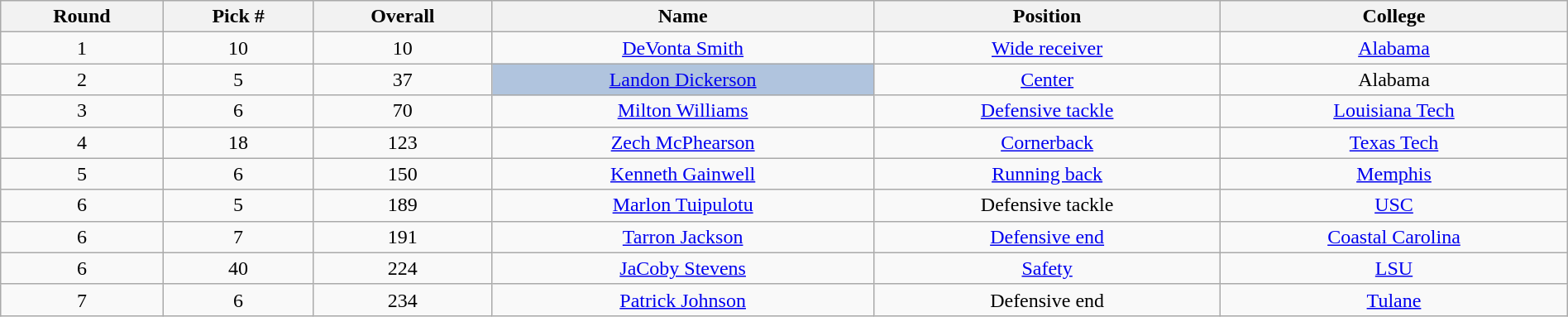<table class="wikitable sortable sortable" style="width: 100%; text-align:center">
<tr>
<th>Round</th>
<th>Pick #</th>
<th>Overall</th>
<th>Name</th>
<th>Position</th>
<th>College</th>
</tr>
<tr>
<td>1</td>
<td>10</td>
<td>10</td>
<td><a href='#'>DeVonta Smith</a></td>
<td><a href='#'>Wide receiver</a></td>
<td><a href='#'>Alabama</a></td>
</tr>
<tr>
<td>2</td>
<td>5</td>
<td>37</td>
<td bgcolor=lightsteelblue><a href='#'>Landon Dickerson</a></td>
<td><a href='#'>Center</a></td>
<td>Alabama</td>
</tr>
<tr>
<td>3</td>
<td>6</td>
<td>70</td>
<td><a href='#'>Milton Williams</a></td>
<td><a href='#'>Defensive tackle</a></td>
<td><a href='#'>Louisiana Tech</a></td>
</tr>
<tr>
<td>4</td>
<td>18</td>
<td>123</td>
<td><a href='#'>Zech McPhearson</a></td>
<td><a href='#'>Cornerback</a></td>
<td><a href='#'>Texas Tech</a></td>
</tr>
<tr>
<td>5</td>
<td>6</td>
<td>150</td>
<td><a href='#'>Kenneth Gainwell</a></td>
<td><a href='#'>Running back</a></td>
<td><a href='#'>Memphis</a></td>
</tr>
<tr>
<td>6</td>
<td>5</td>
<td>189</td>
<td><a href='#'>Marlon Tuipulotu</a></td>
<td>Defensive tackle</td>
<td><a href='#'>USC</a></td>
</tr>
<tr>
<td>6</td>
<td>7</td>
<td>191</td>
<td><a href='#'>Tarron Jackson</a></td>
<td><a href='#'>Defensive end</a></td>
<td><a href='#'>Coastal Carolina</a></td>
</tr>
<tr>
<td>6</td>
<td>40</td>
<td>224</td>
<td><a href='#'>JaCoby Stevens</a></td>
<td><a href='#'>Safety</a></td>
<td><a href='#'>LSU</a></td>
</tr>
<tr>
<td>7</td>
<td>6</td>
<td>234</td>
<td><a href='#'>Patrick Johnson</a></td>
<td>Defensive end</td>
<td><a href='#'>Tulane</a></td>
</tr>
</table>
